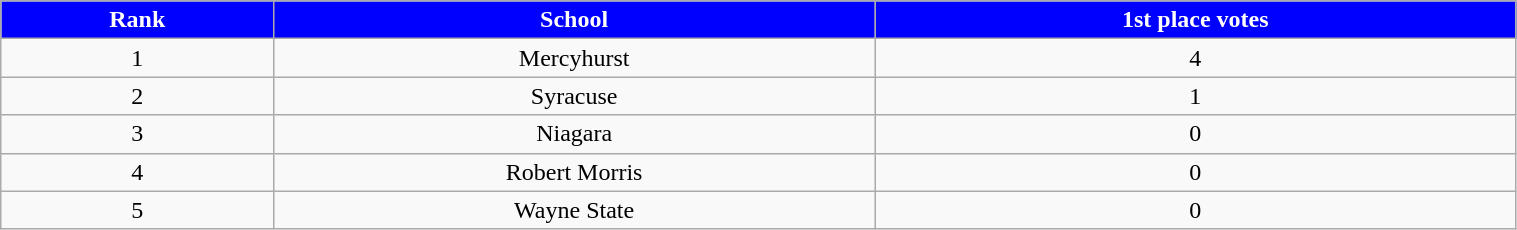<table class="wikitable" style="width:80%;">
<tr style="text-align:center; background:blue; color:#fff;">
<td><strong>Rank</strong></td>
<td><strong>School</strong></td>
<td><strong>1st place votes</strong></td>
</tr>
<tr style="text-align:center;" bgcolor="">
<td>1</td>
<td>Mercyhurst</td>
<td>4</td>
</tr>
<tr style="text-align:center;" bgcolor="">
<td>2</td>
<td>Syracuse</td>
<td>1</td>
</tr>
<tr style="text-align:center;" bgcolor="">
<td>3</td>
<td>Niagara</td>
<td>0</td>
</tr>
<tr style="text-align:center;" bgcolor="">
<td>4</td>
<td>Robert Morris</td>
<td>0</td>
</tr>
<tr style="text-align:center;" bgcolor="">
<td>5</td>
<td>Wayne State</td>
<td>0</td>
</tr>
</table>
